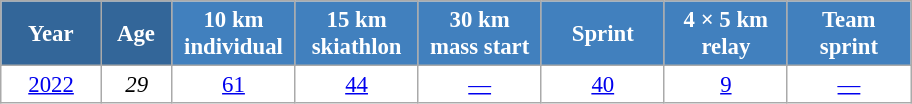<table class="wikitable" style="font-size:95%; text-align:center; border:grey solid 1px; border-collapse:collapse; background:#ffffff;">
<tr>
<th style="background-color:#369; color:white; width:60px;"> Year </th>
<th style="background-color:#369; color:white; width:40px;"> Age </th>
<th style="background-color:#4180be; color:white; width:75px;"> 10 km <br> individual </th>
<th style="background-color:#4180be; color:white; width:75px;"> 15 km <br> skiathlon </th>
<th style="background-color:#4180be; color:white; width:75px;"> 30 km <br> mass start </th>
<th style="background-color:#4180be; color:white; width:75px;"> Sprint </th>
<th style="background-color:#4180be; color:white; width:75px;"> 4 × 5 km <br> relay </th>
<th style="background-color:#4180be; color:white; width:75px;"> Team <br> sprint </th>
</tr>
<tr>
<td><a href='#'>2022</a></td>
<td><em>29</em></td>
<td><a href='#'>61</a></td>
<td><a href='#'>44</a></td>
<td><a href='#'>—</a></td>
<td><a href='#'>40</a></td>
<td><a href='#'>9</a></td>
<td><a href='#'>—</a></td>
</tr>
</table>
